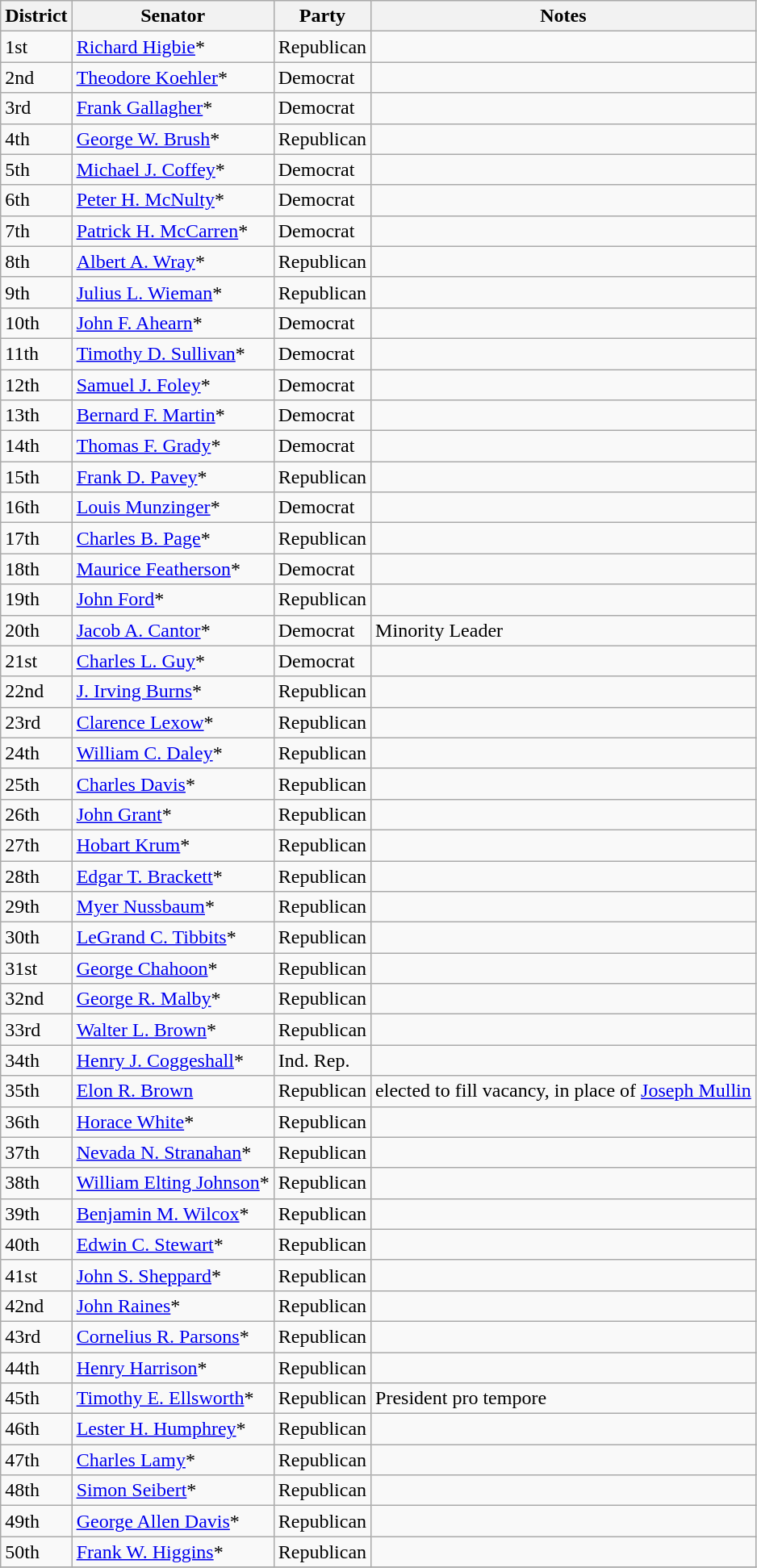<table class=wikitable>
<tr>
<th>District</th>
<th>Senator</th>
<th>Party</th>
<th>Notes</th>
</tr>
<tr>
<td>1st</td>
<td><a href='#'>Richard Higbie</a>*</td>
<td>Republican</td>
<td></td>
</tr>
<tr>
<td>2nd</td>
<td><a href='#'>Theodore Koehler</a>*</td>
<td>Democrat</td>
<td></td>
</tr>
<tr>
<td>3rd</td>
<td><a href='#'>Frank Gallagher</a>*</td>
<td>Democrat</td>
<td></td>
</tr>
<tr>
<td>4th</td>
<td><a href='#'>George W. Brush</a>*</td>
<td>Republican</td>
<td></td>
</tr>
<tr>
<td>5th</td>
<td><a href='#'>Michael J. Coffey</a>*</td>
<td>Democrat</td>
<td></td>
</tr>
<tr>
<td>6th</td>
<td><a href='#'>Peter H. McNulty</a>*</td>
<td>Democrat</td>
<td></td>
</tr>
<tr>
<td>7th</td>
<td><a href='#'>Patrick H. McCarren</a>*</td>
<td>Democrat</td>
<td></td>
</tr>
<tr>
<td>8th</td>
<td><a href='#'>Albert A. Wray</a>*</td>
<td>Republican</td>
<td></td>
</tr>
<tr>
<td>9th</td>
<td><a href='#'>Julius L. Wieman</a>*</td>
<td>Republican</td>
<td></td>
</tr>
<tr>
<td>10th</td>
<td><a href='#'>John F. Ahearn</a>*</td>
<td>Democrat</td>
<td></td>
</tr>
<tr>
<td>11th</td>
<td><a href='#'>Timothy D. Sullivan</a>*</td>
<td>Democrat</td>
<td></td>
</tr>
<tr>
<td>12th</td>
<td><a href='#'>Samuel J. Foley</a>*</td>
<td>Democrat</td>
<td></td>
</tr>
<tr>
<td>13th</td>
<td><a href='#'>Bernard F. Martin</a>*</td>
<td>Democrat</td>
<td></td>
</tr>
<tr>
<td>14th</td>
<td><a href='#'>Thomas F. Grady</a>*</td>
<td>Democrat</td>
<td></td>
</tr>
<tr>
<td>15th</td>
<td><a href='#'>Frank D. Pavey</a>*</td>
<td>Republican</td>
<td></td>
</tr>
<tr>
<td>16th</td>
<td><a href='#'>Louis Munzinger</a>*</td>
<td>Democrat</td>
<td></td>
</tr>
<tr>
<td>17th</td>
<td><a href='#'>Charles B. Page</a>*</td>
<td>Republican</td>
<td></td>
</tr>
<tr>
<td>18th</td>
<td><a href='#'>Maurice Featherson</a>*</td>
<td>Democrat</td>
<td></td>
</tr>
<tr>
<td>19th</td>
<td><a href='#'>John Ford</a>*</td>
<td>Republican</td>
<td></td>
</tr>
<tr>
<td>20th</td>
<td><a href='#'>Jacob A. Cantor</a>*</td>
<td>Democrat</td>
<td>Minority Leader</td>
</tr>
<tr>
<td>21st</td>
<td><a href='#'>Charles L. Guy</a>*</td>
<td>Democrat</td>
<td></td>
</tr>
<tr>
<td>22nd</td>
<td><a href='#'>J. Irving Burns</a>*</td>
<td>Republican</td>
<td></td>
</tr>
<tr>
<td>23rd</td>
<td><a href='#'>Clarence Lexow</a>*</td>
<td>Republican</td>
<td></td>
</tr>
<tr>
<td>24th</td>
<td><a href='#'>William C. Daley</a>*</td>
<td>Republican</td>
<td></td>
</tr>
<tr>
<td>25th</td>
<td><a href='#'>Charles Davis</a>*</td>
<td>Republican</td>
<td></td>
</tr>
<tr>
<td>26th</td>
<td><a href='#'>John Grant</a>*</td>
<td>Republican</td>
<td></td>
</tr>
<tr>
<td>27th</td>
<td><a href='#'>Hobart Krum</a>*</td>
<td>Republican</td>
<td></td>
</tr>
<tr>
<td>28th</td>
<td><a href='#'>Edgar T. Brackett</a>*</td>
<td>Republican</td>
<td></td>
</tr>
<tr>
<td>29th</td>
<td><a href='#'>Myer Nussbaum</a>*</td>
<td>Republican</td>
<td></td>
</tr>
<tr>
<td>30th</td>
<td><a href='#'>LeGrand C. Tibbits</a>*</td>
<td>Republican</td>
<td></td>
</tr>
<tr>
<td>31st</td>
<td><a href='#'>George Chahoon</a>*</td>
<td>Republican</td>
<td></td>
</tr>
<tr>
<td>32nd</td>
<td><a href='#'>George R. Malby</a>*</td>
<td>Republican</td>
<td></td>
</tr>
<tr>
<td>33rd</td>
<td><a href='#'>Walter L. Brown</a>*</td>
<td>Republican</td>
<td></td>
</tr>
<tr>
<td>34th</td>
<td><a href='#'>Henry J. Coggeshall</a>*</td>
<td>Ind. Rep.</td>
<td></td>
</tr>
<tr>
<td>35th</td>
<td><a href='#'>Elon R. Brown</a></td>
<td>Republican</td>
<td>elected to fill vacancy, in place of <a href='#'>Joseph Mullin</a></td>
</tr>
<tr>
<td>36th</td>
<td><a href='#'>Horace White</a>*</td>
<td>Republican</td>
<td></td>
</tr>
<tr>
<td>37th</td>
<td><a href='#'>Nevada N. Stranahan</a>*</td>
<td>Republican</td>
<td></td>
</tr>
<tr>
<td>38th</td>
<td><a href='#'>William Elting Johnson</a>*</td>
<td>Republican</td>
<td></td>
</tr>
<tr>
<td>39th</td>
<td><a href='#'>Benjamin M. Wilcox</a>*</td>
<td>Republican</td>
<td></td>
</tr>
<tr>
<td>40th</td>
<td><a href='#'>Edwin C. Stewart</a>*</td>
<td>Republican</td>
<td></td>
</tr>
<tr>
<td>41st</td>
<td><a href='#'>John S. Sheppard</a>*</td>
<td>Republican</td>
<td></td>
</tr>
<tr>
<td>42nd</td>
<td><a href='#'>John Raines</a>*</td>
<td>Republican</td>
<td></td>
</tr>
<tr>
<td>43rd</td>
<td><a href='#'>Cornelius R. Parsons</a>*</td>
<td>Republican</td>
<td></td>
</tr>
<tr>
<td>44th</td>
<td><a href='#'>Henry Harrison</a>*</td>
<td>Republican</td>
<td></td>
</tr>
<tr>
<td>45th</td>
<td><a href='#'>Timothy E. Ellsworth</a>*</td>
<td>Republican</td>
<td>President pro tempore</td>
</tr>
<tr>
<td>46th</td>
<td><a href='#'>Lester H. Humphrey</a>*</td>
<td>Republican</td>
<td></td>
</tr>
<tr>
<td>47th</td>
<td><a href='#'>Charles Lamy</a>*</td>
<td>Republican</td>
<td></td>
</tr>
<tr>
<td>48th</td>
<td><a href='#'>Simon Seibert</a>*</td>
<td>Republican</td>
<td></td>
</tr>
<tr>
<td>49th</td>
<td><a href='#'>George Allen Davis</a>*</td>
<td>Republican</td>
<td></td>
</tr>
<tr>
<td>50th</td>
<td><a href='#'>Frank W. Higgins</a>*</td>
<td>Republican</td>
<td></td>
</tr>
<tr>
</tr>
</table>
